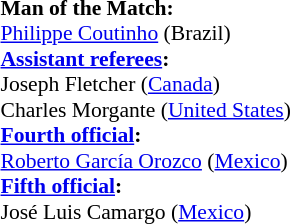<table width=50% style="font-size:90%">
<tr>
<td><br><strong>Man of the Match:</strong>
<br><a href='#'>Philippe Coutinho</a> (Brazil)<br><strong><a href='#'>Assistant referees</a>:</strong>
<br>Joseph Fletcher (<a href='#'>Canada</a>)
<br>Charles Morgante (<a href='#'>United States</a>)
<br><strong><a href='#'>Fourth official</a>:</strong>
<br><a href='#'>Roberto García Orozco</a> (<a href='#'>Mexico</a>)
<br><strong><a href='#'>Fifth official</a>:</strong>
<br>José Luis Camargo (<a href='#'>Mexico</a>)</td>
</tr>
</table>
